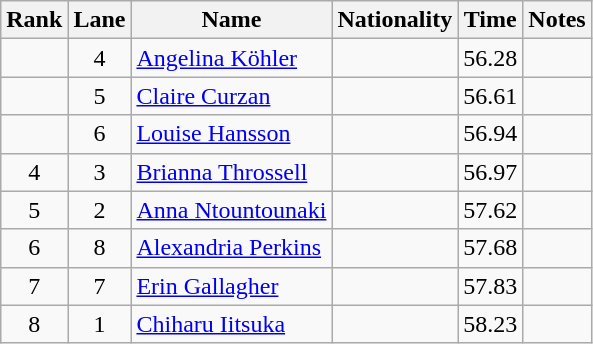<table class="wikitable sortable" style="text-align:center">
<tr>
<th>Rank</th>
<th>Lane</th>
<th>Name</th>
<th>Nationality</th>
<th>Time</th>
<th>Notes</th>
</tr>
<tr>
<td></td>
<td>4</td>
<td align=left><a href='#'>Angelina Köhler</a></td>
<td align=left></td>
<td>56.28</td>
<td></td>
</tr>
<tr>
<td></td>
<td>5</td>
<td align=left><a href='#'>Claire Curzan</a></td>
<td align=left></td>
<td>56.61</td>
<td></td>
</tr>
<tr>
<td></td>
<td>6</td>
<td align=left><a href='#'>Louise Hansson</a></td>
<td align=left></td>
<td>56.94</td>
<td></td>
</tr>
<tr>
<td>4</td>
<td>3</td>
<td align=left><a href='#'>Brianna Throssell</a></td>
<td align=left></td>
<td>56.97</td>
<td></td>
</tr>
<tr>
<td>5</td>
<td>2</td>
<td align=left><a href='#'>Anna Ntountounaki</a></td>
<td align=left></td>
<td>57.62</td>
<td></td>
</tr>
<tr>
<td>6</td>
<td>8</td>
<td align=left><a href='#'>Alexandria Perkins</a></td>
<td align=left></td>
<td>57.68</td>
<td></td>
</tr>
<tr>
<td>7</td>
<td>7</td>
<td align=left><a href='#'>Erin Gallagher</a></td>
<td align=left></td>
<td>57.83</td>
<td></td>
</tr>
<tr>
<td>8</td>
<td>1</td>
<td align=left><a href='#'>Chiharu Iitsuka</a></td>
<td align=left></td>
<td>58.23</td>
<td></td>
</tr>
</table>
